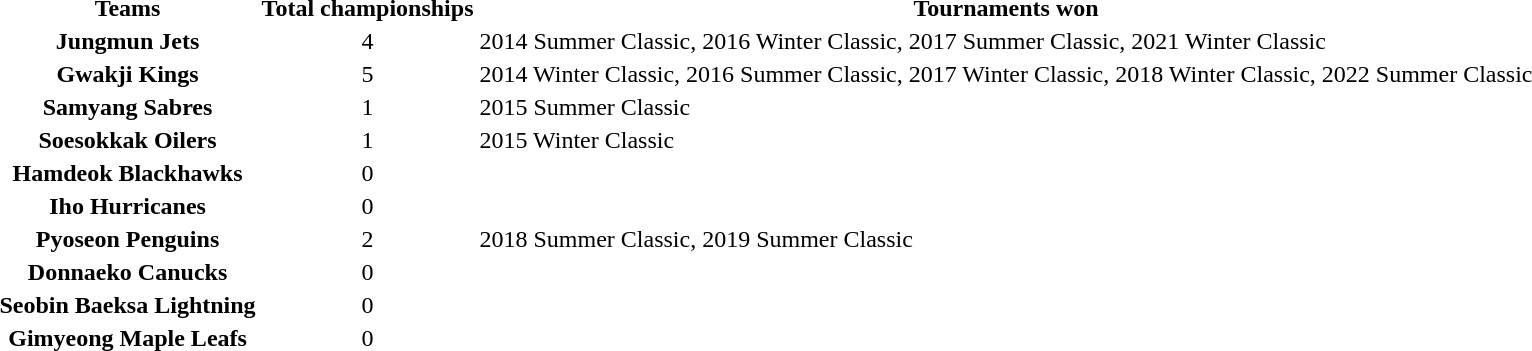<table>
<tr>
<th class="unsortable">Teams</th>
<th>Total championships</th>
<th class="unsortable">Tournaments won</th>
</tr>
<tr>
<th>Jungmun Jets</th>
<td style="text-align: center;">4</td>
<td>2014 Summer Classic, 2016 Winter Classic, 2017 Summer Classic, 2021 Winter Classic</td>
</tr>
<tr>
<th>Gwakji Kings</th>
<td style="text-align: center;">5</td>
<td>2014 Winter Classic, 2016 Summer Classic, 2017 Winter Classic, 2018 Winter Classic, 2022 Summer Classic</td>
</tr>
<tr>
<th>Samyang Sabres</th>
<td style="text-align: center;">1</td>
<td>2015 Summer Classic</td>
</tr>
<tr>
<th>Soesokkak Oilers</th>
<td style="text-align: center;">1</td>
<td>2015 Winter Classic</td>
</tr>
<tr>
<th>Hamdeok Blackhawks</th>
<td style="text-align: center;">0</td>
<td></td>
</tr>
<tr>
<th>Iho Hurricanes</th>
<td style="text-align: center;">0</td>
<td></td>
</tr>
<tr>
<th>Pyoseon Penguins</th>
<td style="text-align: center;">2</td>
<td>2018 Summer Classic, 2019 Summer Classic</td>
</tr>
<tr>
<th>Donnaeko Canucks</th>
<td style="text-align: center;">0</td>
<td></td>
</tr>
<tr>
<th>Seobin Baeksa Lightning</th>
<td style="text-align: center;">0</td>
<td></td>
</tr>
<tr>
<th>Gimyeong Maple Leafs</th>
<td style="text-align: center;">0</td>
<td></td>
</tr>
</table>
